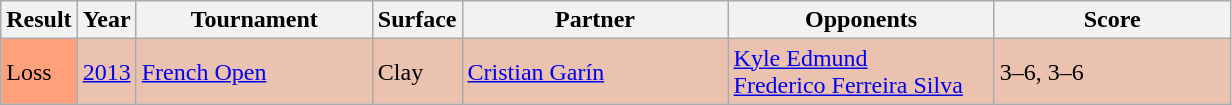<table class="wikitable">
<tr>
<th>Result</th>
<th>Year</th>
<th width=150>Tournament</th>
<th>Surface</th>
<th width=170>Partner</th>
<th width=170>Opponents</th>
<th width=150>Score</th>
</tr>
<tr bgcolor=ebc2af>
<td style="background:#ffa07a;">Loss</td>
<td><a href='#'>2013</a></td>
<td><a href='#'>French Open</a></td>
<td>Clay</td>
<td> <a href='#'>Cristian Garín</a></td>
<td> <a href='#'>Kyle Edmund</a><br> <a href='#'>Frederico Ferreira Silva</a></td>
<td>3–6, 3–6</td>
</tr>
</table>
